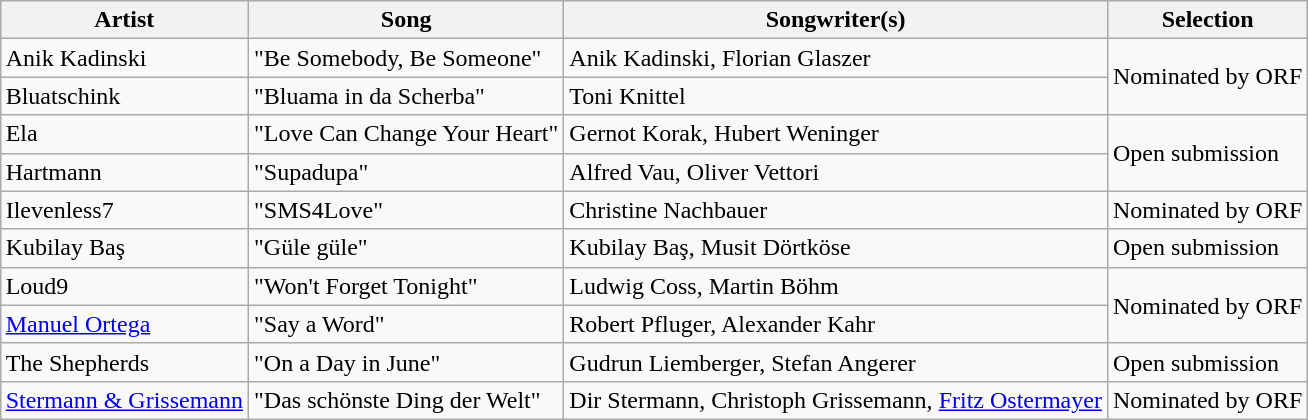<table class="wikitable" style="margin: 1em auto 1em auto; text-align:left;">
<tr>
<th>Artist</th>
<th>Song</th>
<th>Songwriter(s)</th>
<th>Selection</th>
</tr>
<tr>
<td>Anik Kadinski</td>
<td>"Be Somebody, Be Someone"</td>
<td>Anik Kadinski, Florian Glaszer</td>
<td rowspan="2">Nominated by ORF</td>
</tr>
<tr>
<td>Bluatschink</td>
<td>"Bluama in da Scherba"</td>
<td>Toni Knittel</td>
</tr>
<tr>
<td>Ela</td>
<td>"Love Can Change Your Heart"</td>
<td>Gernot Korak, Hubert Weninger</td>
<td rowspan="2">Open submission</td>
</tr>
<tr>
<td>Hartmann</td>
<td>"Supadupa"</td>
<td>Alfred Vau, Oliver Vettori</td>
</tr>
<tr>
<td>Ilevenless7</td>
<td>"SMS4Love"</td>
<td>Christine Nachbauer</td>
<td>Nominated by ORF</td>
</tr>
<tr>
<td>Kubilay Baş</td>
<td>"Güle güle"</td>
<td>Kubilay Baş, Musit Dörtköse</td>
<td>Open submission</td>
</tr>
<tr>
<td>Loud9</td>
<td>"Won't Forget Tonight"</td>
<td>Ludwig Coss, Martin Böhm</td>
<td rowspan="2">Nominated by ORF</td>
</tr>
<tr>
<td><a href='#'>Manuel Ortega</a></td>
<td>"Say a Word"</td>
<td>Robert Pfluger, Alexander Kahr</td>
</tr>
<tr>
<td>The Shepherds</td>
<td>"On a Day in June"</td>
<td>Gudrun Liemberger, Stefan Angerer</td>
<td>Open submission</td>
</tr>
<tr>
<td><a href='#'>Stermann & Grissemann</a></td>
<td>"Das schönste Ding der Welt"</td>
<td>Dir Stermann, Christoph Grissemann, <a href='#'>Fritz Ostermayer</a></td>
<td>Nominated by ORF</td>
</tr>
</table>
